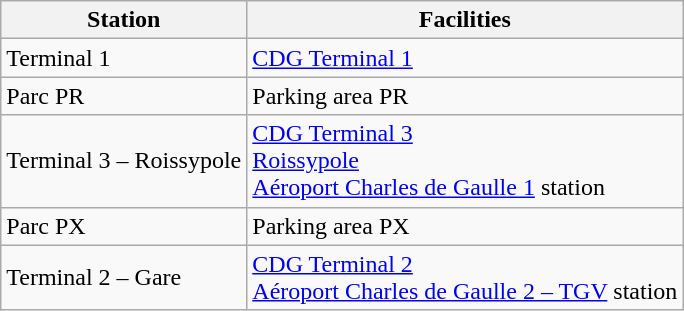<table class=wikitable>
<tr>
<th>Station</th>
<th>Facilities</th>
</tr>
<tr>
<td>Terminal 1</td>
<td><a href='#'>CDG Terminal 1</a></td>
</tr>
<tr>
<td>Parc PR</td>
<td>Parking area PR</td>
</tr>
<tr>
<td>Terminal 3 – Roissypole</td>
<td><a href='#'>CDG Terminal 3</a><br><a href='#'>Roissypole</a><br><a href='#'>Aéroport Charles de Gaulle 1</a> station  </td>
</tr>
<tr>
<td>Parc PX</td>
<td>Parking area PX</td>
</tr>
<tr>
<td>Terminal 2 – Gare</td>
<td><a href='#'>CDG Terminal 2</a><br><a href='#'>Aéroport Charles de Gaulle 2 – TGV</a> station   </td>
</tr>
</table>
